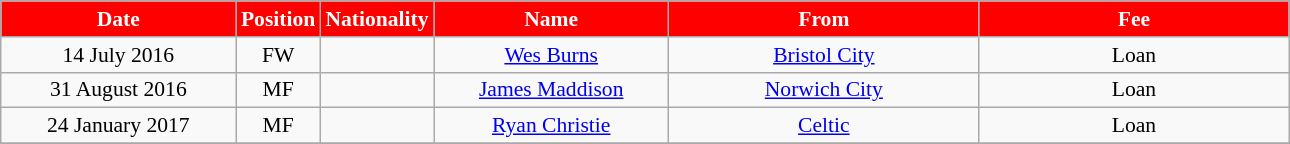<table class="wikitable"  style="text-align:center; font-size:90%; ">
<tr>
<th style="background:#FF0000; color:#FFFFFF; width:150px;">Date</th>
<th style="background:#FF0000; color:#FFFFFF; width:45px;">Position</th>
<th style="background:#FF0000; color:#FFFFFF; width:45px;">Nationality</th>
<th style="background:#FF0000; color:#FFFFFF; width:150px;">Name</th>
<th style="background:#FF0000; color:#FFFFFF; width:200px;">From</th>
<th style="background:#FF0000; color:#FFFFFF; width:200px;">Fee</th>
</tr>
<tr>
<td>14 July 2016</td>
<td>FW</td>
<td></td>
<td><a href='#'>Wes Burns</a></td>
<td> <a href='#'>Bristol City</a></td>
<td>Loan</td>
</tr>
<tr>
<td>31 August 2016</td>
<td>MF</td>
<td></td>
<td><a href='#'>James Maddison</a></td>
<td> <a href='#'>Norwich City</a></td>
<td>Loan</td>
</tr>
<tr>
<td>24 January 2017</td>
<td>MF</td>
<td></td>
<td><a href='#'>Ryan Christie</a></td>
<td> <a href='#'>Celtic</a></td>
<td>Loan</td>
</tr>
<tr>
</tr>
</table>
